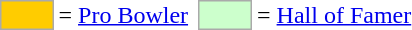<table>
<tr>
<td style="background:#fc0; border:1px solid #aaa; width:2em;"></td>
<td>= <a href='#'>Pro Bowler</a> </td>
<td></td>
<td style="background:#cfc; border:1px solid #aaa; width:2em;"></td>
<td>= <a href='#'>Hall of Famer</a></td>
</tr>
</table>
